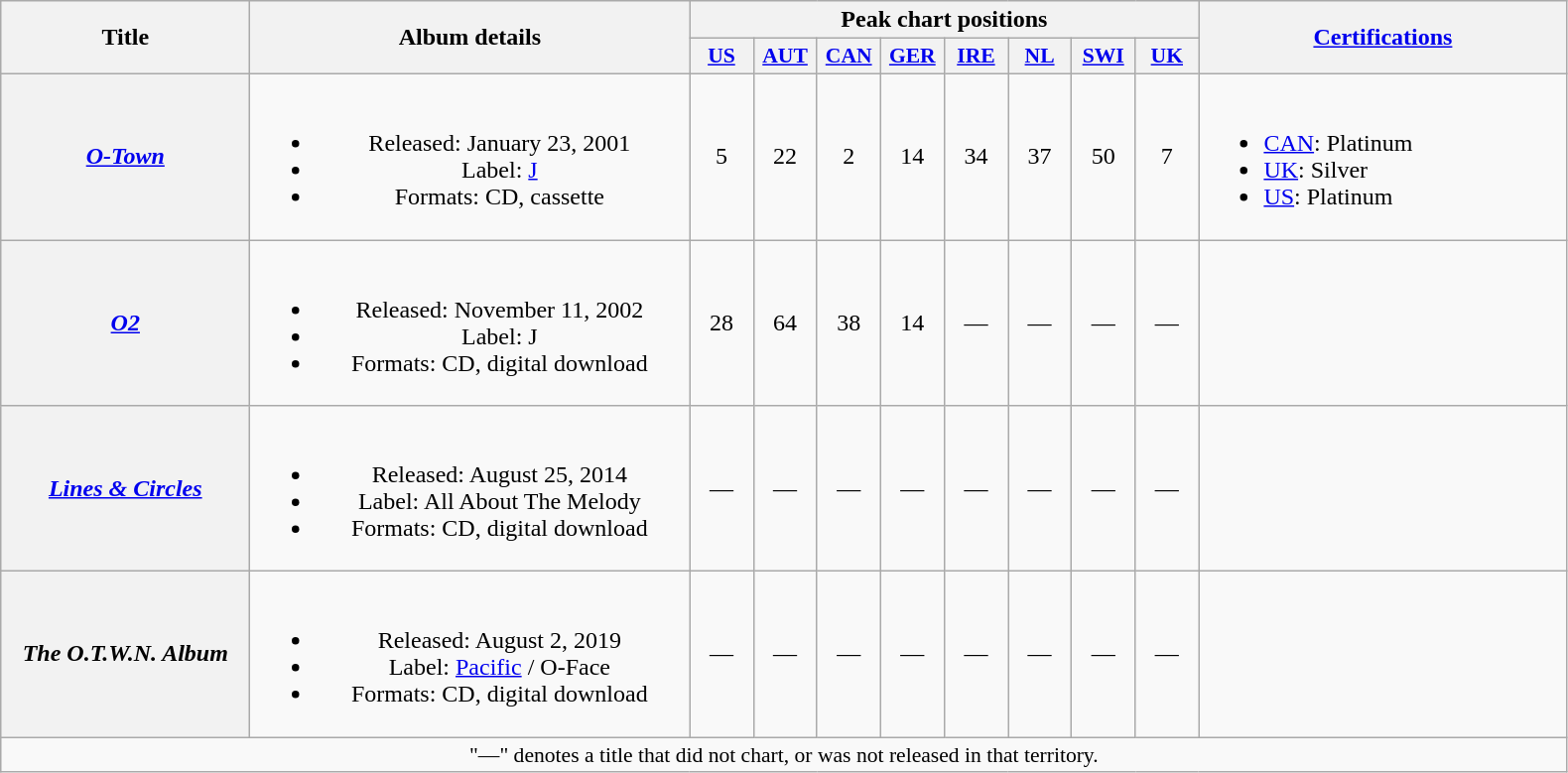<table class="wikitable plainrowheaders" style="text-align:center;">
<tr>
<th scope="col" rowspan="2" style="width:10em;">Title</th>
<th scope="col" rowspan="2" style="width:18em;">Album details</th>
<th scope="col" colspan="8">Peak chart positions</th>
<th scope="col" rowspan="2" style="width:15em;"><a href='#'>Certifications</a></th>
</tr>
<tr>
<th scope="col" style="width:2.5em;font-size:90%;"><a href='#'>US</a><br></th>
<th scope="col" style="width:2.5em;font-size:90%;"><a href='#'>AUT</a><br></th>
<th scope="col" style="width:2.5em;font-size:90%;"><a href='#'>CAN</a><br></th>
<th scope="col" style="width:2.5em;font-size:90%;"><a href='#'>GER</a><br></th>
<th scope="col" style="width:2.5em;font-size:90%;"><a href='#'>IRE</a><br></th>
<th scope="col" style="width:2.5em;font-size:90%;"><a href='#'>NL</a><br></th>
<th scope="col" style="width:2.5em;font-size:90%;"><a href='#'>SWI</a><br></th>
<th scope="col" style="width:2.5em;font-size:90%;"><a href='#'>UK</a><br></th>
</tr>
<tr>
<th scope="row"><em><a href='#'>O-Town</a></em></th>
<td><br><ul><li>Released: January 23, 2001</li><li>Label: <a href='#'>J</a></li><li>Formats: CD, cassette</li></ul></td>
<td>5</td>
<td>22</td>
<td>2</td>
<td>14</td>
<td>34</td>
<td>37</td>
<td>50</td>
<td>7</td>
<td style="text-align:left;"><br><ul><li><a href='#'>CAN</a>: Platinum</li><li><a href='#'>UK</a>: Silver</li><li><a href='#'>US</a>: Platinum</li></ul></td>
</tr>
<tr>
<th scope="row"><em><a href='#'>O2</a></em></th>
<td><br><ul><li>Released: November 11, 2002</li><li>Label: J</li><li>Formats: CD, digital download</li></ul></td>
<td>28</td>
<td>64</td>
<td>38</td>
<td>14</td>
<td>—</td>
<td>—</td>
<td>—</td>
<td>—</td>
<td style="text-align:left;"></td>
</tr>
<tr>
<th scope="row"><em><a href='#'>Lines & Circles</a></em></th>
<td><br><ul><li>Released: August 25, 2014</li><li>Label: All About The Melody</li><li>Formats: CD, digital download</li></ul></td>
<td>—</td>
<td>—</td>
<td>—</td>
<td>—</td>
<td>—</td>
<td>—</td>
<td>—</td>
<td>—</td>
<td></td>
</tr>
<tr>
<th scope="row"><em>The O.T.W.N. Album</em></th>
<td><br><ul><li>Released: August 2, 2019</li><li>Label: <a href='#'>Pacific</a> / O-Face</li><li>Formats: CD, digital download</li></ul></td>
<td>—</td>
<td>—</td>
<td>—</td>
<td>—</td>
<td>—</td>
<td>—</td>
<td>—</td>
<td>—</td>
<td></td>
</tr>
<tr>
<td colspan="14" style="font-size:90%">"—" denotes a title that did not chart, or was not released in that territory.</td>
</tr>
</table>
